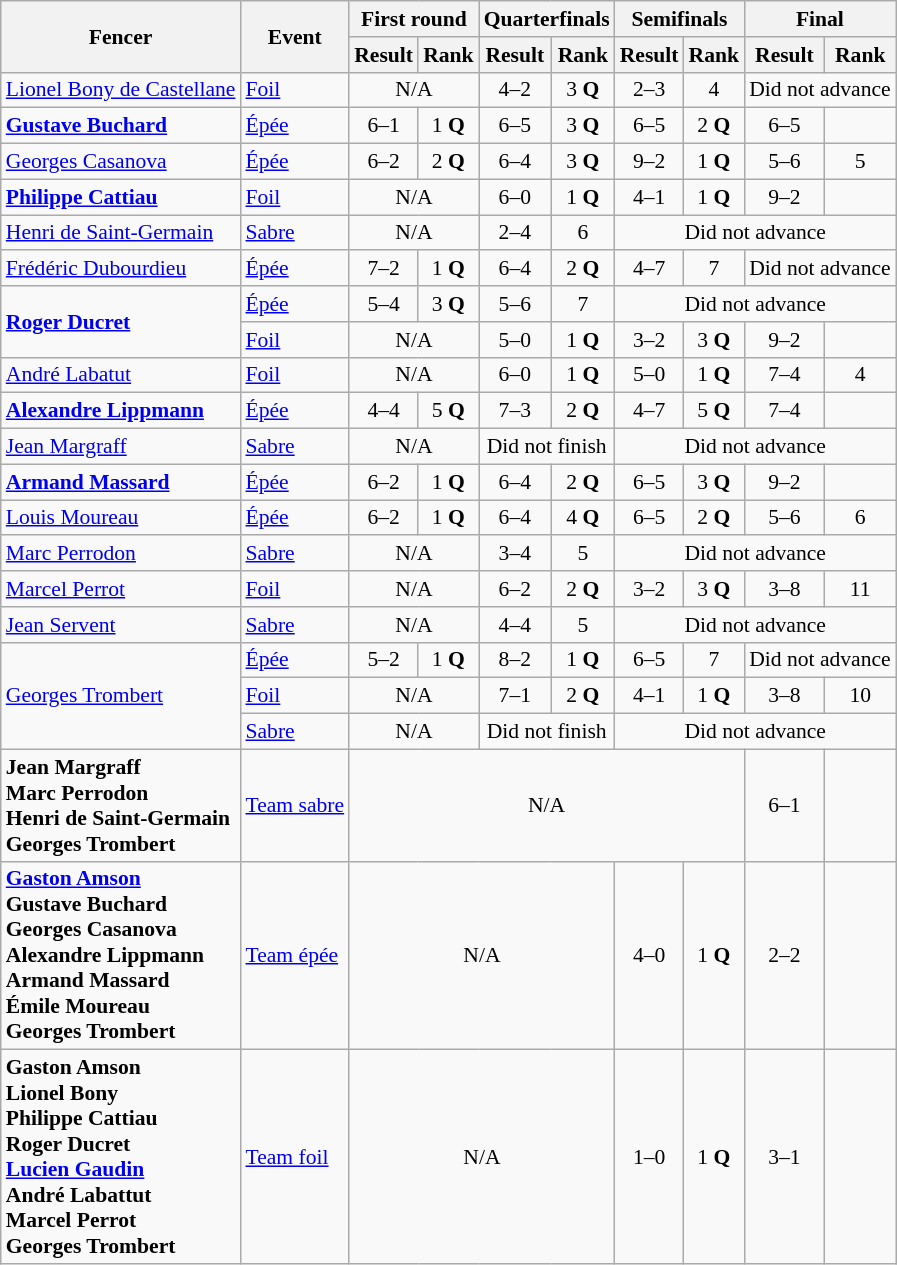<table class=wikitable style="font-size:90%">
<tr>
<th rowspan=2>Fencer</th>
<th rowspan=2>Event</th>
<th colspan=2>First round</th>
<th colspan=2>Quarterfinals</th>
<th colspan=2>Semifinals</th>
<th colspan=2>Final</th>
</tr>
<tr>
<th>Result</th>
<th>Rank</th>
<th>Result</th>
<th>Rank</th>
<th>Result</th>
<th>Rank</th>
<th>Result</th>
<th>Rank</th>
</tr>
<tr>
<td><a href='#'>Lionel Bony de Castellane</a></td>
<td><a href='#'>Foil</a></td>
<td align=center colspan=2>N/A</td>
<td align=center>4–2</td>
<td align=center>3 <strong>Q</strong></td>
<td align=center>2–3</td>
<td align=center>4</td>
<td align=center colspan=2>Did not advance</td>
</tr>
<tr>
<td><strong><a href='#'>Gustave Buchard</a></strong></td>
<td><a href='#'>Épée</a></td>
<td align=center>6–1</td>
<td align=center>1 <strong>Q</strong></td>
<td align=center>6–5</td>
<td align=center>3 <strong>Q</strong></td>
<td align=center>6–5</td>
<td align=center>2 <strong>Q</strong></td>
<td align=center>6–5</td>
<td align=center></td>
</tr>
<tr>
<td><a href='#'>Georges Casanova</a></td>
<td><a href='#'>Épée</a></td>
<td align=center>6–2</td>
<td align=center>2 <strong>Q</strong></td>
<td align=center>6–4</td>
<td align=center>3 <strong>Q</strong></td>
<td align=center>9–2</td>
<td align=center>1 <strong>Q</strong></td>
<td align=center>5–6</td>
<td align=center>5</td>
</tr>
<tr>
<td><strong><a href='#'>Philippe Cattiau</a></strong></td>
<td><a href='#'>Foil</a></td>
<td align=center colspan=2>N/A</td>
<td align=center>6–0</td>
<td align=center>1 <strong>Q</strong></td>
<td align=center>4–1</td>
<td align=center>1 <strong>Q</strong></td>
<td align=center>9–2</td>
<td align=center></td>
</tr>
<tr>
<td><a href='#'>Henri de Saint-Germain</a></td>
<td><a href='#'>Sabre</a></td>
<td align=center colspan=2>N/A</td>
<td align=center>2–4</td>
<td align=center>6</td>
<td align=center colspan=4>Did not advance</td>
</tr>
<tr>
<td><a href='#'>Frédéric Dubourdieu</a></td>
<td><a href='#'>Épée</a></td>
<td align=center>7–2</td>
<td align=center>1 <strong>Q</strong></td>
<td align=center>6–4</td>
<td align=center>2 <strong>Q</strong></td>
<td align=center>4–7</td>
<td align=center>7</td>
<td align=center colspan=2>Did not advance</td>
</tr>
<tr>
<td rowspan=2><strong><a href='#'>Roger Ducret</a></strong></td>
<td><a href='#'>Épée</a></td>
<td align=center>5–4</td>
<td align=center>3 <strong>Q</strong></td>
<td align=center>5–6</td>
<td align=center>7</td>
<td align=center colspan=4>Did not advance</td>
</tr>
<tr>
<td><a href='#'>Foil</a></td>
<td align=center colspan=2>N/A</td>
<td align=center>5–0</td>
<td align=center>1 <strong>Q</strong></td>
<td align=center>3–2</td>
<td align=center>3 <strong>Q</strong></td>
<td align=center>9–2</td>
<td align=center></td>
</tr>
<tr>
<td><a href='#'>André Labatut</a></td>
<td><a href='#'>Foil</a></td>
<td align=center colspan=2>N/A</td>
<td align=center>6–0</td>
<td align=center>1 <strong>Q</strong></td>
<td align=center>5–0</td>
<td align=center>1 <strong>Q</strong></td>
<td align=center>7–4</td>
<td align=center>4</td>
</tr>
<tr>
<td><strong><a href='#'>Alexandre Lippmann</a></strong></td>
<td><a href='#'>Épée</a></td>
<td align=center>4–4</td>
<td align=center>5 <strong>Q</strong></td>
<td align=center>7–3</td>
<td align=center>2 <strong>Q</strong></td>
<td align=center>4–7</td>
<td align=center>5 <strong>Q</strong></td>
<td align=center>7–4</td>
<td align=center></td>
</tr>
<tr>
<td><a href='#'>Jean Margraff</a></td>
<td><a href='#'>Sabre</a></td>
<td align=center colspan=2>N/A</td>
<td align=center colspan=2>Did not finish</td>
<td align=center colspan=4>Did not advance</td>
</tr>
<tr>
<td><strong><a href='#'>Armand Massard</a></strong></td>
<td><a href='#'>Épée</a></td>
<td align=center>6–2</td>
<td align=center>1 <strong>Q</strong></td>
<td align=center>6–4</td>
<td align=center>2 <strong>Q</strong></td>
<td align=center>6–5</td>
<td align=center>3 <strong>Q</strong></td>
<td align=center>9–2</td>
<td align=center></td>
</tr>
<tr>
<td><a href='#'>Louis Moureau</a></td>
<td><a href='#'>Épée</a></td>
<td align=center>6–2</td>
<td align=center>1 <strong>Q</strong></td>
<td align=center>6–4</td>
<td align=center>4 <strong>Q</strong></td>
<td align=center>6–5</td>
<td align=center>2 <strong>Q</strong></td>
<td align=center>5–6</td>
<td align=center>6</td>
</tr>
<tr>
<td><a href='#'>Marc Perrodon</a></td>
<td><a href='#'>Sabre</a></td>
<td align=center colspan=2>N/A</td>
<td align=center>3–4</td>
<td align=center>5</td>
<td align=center colspan=4>Did not advance</td>
</tr>
<tr>
<td><a href='#'>Marcel Perrot</a></td>
<td><a href='#'>Foil</a></td>
<td align=center colspan=2>N/A</td>
<td align=center>6–2</td>
<td align=center>2 <strong>Q</strong></td>
<td align=center>3–2</td>
<td align=center>3 <strong>Q</strong></td>
<td align=center>3–8</td>
<td align=center>11</td>
</tr>
<tr>
<td><a href='#'>Jean Servent</a></td>
<td><a href='#'>Sabre</a></td>
<td align=center colspan=2>N/A</td>
<td align=center>4–4</td>
<td align=center>5</td>
<td align=center colspan=4>Did not advance</td>
</tr>
<tr>
<td rowspan=3><a href='#'>Georges Trombert</a></td>
<td><a href='#'>Épée</a></td>
<td align=center>5–2</td>
<td align=center>1 <strong>Q</strong></td>
<td align=center>8–2</td>
<td align=center>1 <strong>Q</strong></td>
<td align=center>6–5</td>
<td align=center>7</td>
<td align=center colspan=2>Did not advance</td>
</tr>
<tr>
<td><a href='#'>Foil</a></td>
<td align=center colspan=2>N/A</td>
<td align=center>7–1</td>
<td align=center>2 <strong>Q</strong></td>
<td align=center>4–1</td>
<td align=center>1 <strong>Q</strong></td>
<td align=center>3–8</td>
<td align=center>10</td>
</tr>
<tr>
<td><a href='#'>Sabre</a></td>
<td align=center colspan=2>N/A</td>
<td align=center colspan=2>Did not finish</td>
<td align=center colspan=4>Did not advance</td>
</tr>
<tr>
<td><strong>Jean Margraff <br> Marc Perrodon <br> Henri de Saint-Germain <br> Georges Trombert</strong></td>
<td><a href='#'>Team sabre</a></td>
<td align=center colspan=6>N/A</td>
<td align=center>6–1</td>
<td align=center></td>
</tr>
<tr>
<td><strong><a href='#'>Gaston Amson</a> <br> Gustave Buchard <br> Georges Casanova <br> Alexandre Lippmann <br> Armand Massard <br> Émile Moureau <br> Georges Trombert</strong></td>
<td><a href='#'>Team épée</a></td>
<td align=center colspan=4>N/A</td>
<td align=center>4–0</td>
<td align=center>1 <strong>Q</strong></td>
<td align=center>2–2</td>
<td align=center></td>
</tr>
<tr>
<td><strong>Gaston Amson <br> Lionel Bony <br> Philippe Cattiau <br> Roger Ducret <br> <a href='#'>Lucien Gaudin</a> <br> André Labattut <br> Marcel Perrot <br> Georges Trombert</strong></td>
<td><a href='#'>Team foil</a></td>
<td align=center colspan=4>N/A</td>
<td align=center>1–0</td>
<td align=center>1 <strong>Q</strong></td>
<td align=center>3–1</td>
<td align=center></td>
</tr>
</table>
